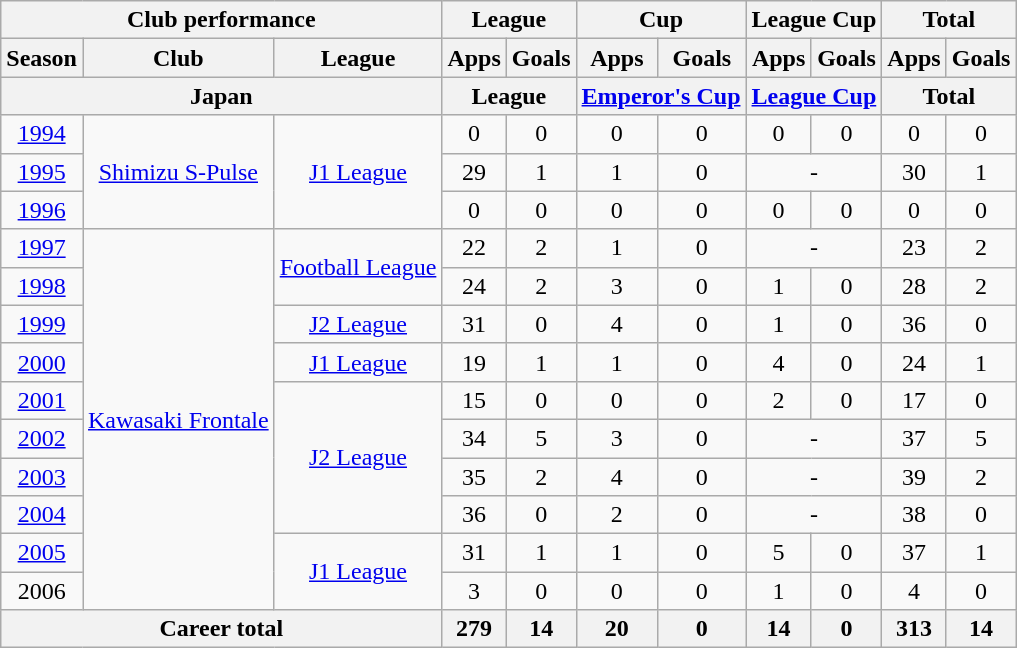<table class="wikitable" style="text-align:center">
<tr>
<th colspan=3>Club performance</th>
<th colspan=2>League</th>
<th colspan=2>Cup</th>
<th colspan=2>League Cup</th>
<th colspan=2>Total</th>
</tr>
<tr>
<th>Season</th>
<th>Club</th>
<th>League</th>
<th>Apps</th>
<th>Goals</th>
<th>Apps</th>
<th>Goals</th>
<th>Apps</th>
<th>Goals</th>
<th>Apps</th>
<th>Goals</th>
</tr>
<tr>
<th colspan=3>Japan</th>
<th colspan=2>League</th>
<th colspan=2><a href='#'>Emperor's Cup</a></th>
<th colspan=2><a href='#'>League Cup</a></th>
<th colspan=2>Total</th>
</tr>
<tr>
<td><a href='#'>1994</a></td>
<td rowspan="3"><a href='#'>Shimizu S-Pulse</a></td>
<td rowspan="3"><a href='#'>J1 League</a></td>
<td>0</td>
<td>0</td>
<td>0</td>
<td>0</td>
<td>0</td>
<td>0</td>
<td>0</td>
<td>0</td>
</tr>
<tr>
<td><a href='#'>1995</a></td>
<td>29</td>
<td>1</td>
<td>1</td>
<td>0</td>
<td colspan="2">-</td>
<td>30</td>
<td>1</td>
</tr>
<tr>
<td><a href='#'>1996</a></td>
<td>0</td>
<td>0</td>
<td>0</td>
<td>0</td>
<td>0</td>
<td>0</td>
<td>0</td>
<td>0</td>
</tr>
<tr>
<td><a href='#'>1997</a></td>
<td rowspan="10"><a href='#'>Kawasaki Frontale</a></td>
<td rowspan="2"><a href='#'>Football League</a></td>
<td>22</td>
<td>2</td>
<td>1</td>
<td>0</td>
<td colspan="2">-</td>
<td>23</td>
<td>2</td>
</tr>
<tr>
<td><a href='#'>1998</a></td>
<td>24</td>
<td>2</td>
<td>3</td>
<td>0</td>
<td>1</td>
<td>0</td>
<td>28</td>
<td>2</td>
</tr>
<tr>
<td><a href='#'>1999</a></td>
<td><a href='#'>J2 League</a></td>
<td>31</td>
<td>0</td>
<td>4</td>
<td>0</td>
<td>1</td>
<td>0</td>
<td>36</td>
<td>0</td>
</tr>
<tr>
<td><a href='#'>2000</a></td>
<td><a href='#'>J1 League</a></td>
<td>19</td>
<td>1</td>
<td>1</td>
<td>0</td>
<td>4</td>
<td>0</td>
<td>24</td>
<td>1</td>
</tr>
<tr>
<td><a href='#'>2001</a></td>
<td rowspan="4"><a href='#'>J2 League</a></td>
<td>15</td>
<td>0</td>
<td>0</td>
<td>0</td>
<td>2</td>
<td>0</td>
<td>17</td>
<td>0</td>
</tr>
<tr>
<td><a href='#'>2002</a></td>
<td>34</td>
<td>5</td>
<td>3</td>
<td>0</td>
<td colspan="2">-</td>
<td>37</td>
<td>5</td>
</tr>
<tr>
<td><a href='#'>2003</a></td>
<td>35</td>
<td>2</td>
<td>4</td>
<td>0</td>
<td colspan="2">-</td>
<td>39</td>
<td>2</td>
</tr>
<tr>
<td><a href='#'>2004</a></td>
<td>36</td>
<td>0</td>
<td>2</td>
<td>0</td>
<td colspan="2">-</td>
<td>38</td>
<td>0</td>
</tr>
<tr>
<td><a href='#'>2005</a></td>
<td rowspan="2"><a href='#'>J1 League</a></td>
<td>31</td>
<td>1</td>
<td>1</td>
<td>0</td>
<td>5</td>
<td>0</td>
<td>37</td>
<td>1</td>
</tr>
<tr>
<td>2006</td>
<td>3</td>
<td>0</td>
<td>0</td>
<td>0</td>
<td>1</td>
<td>0</td>
<td>4</td>
<td>0</td>
</tr>
<tr>
<th colspan=3>Career total</th>
<th>279</th>
<th>14</th>
<th>20</th>
<th>0</th>
<th>14</th>
<th>0</th>
<th>313</th>
<th>14</th>
</tr>
</table>
